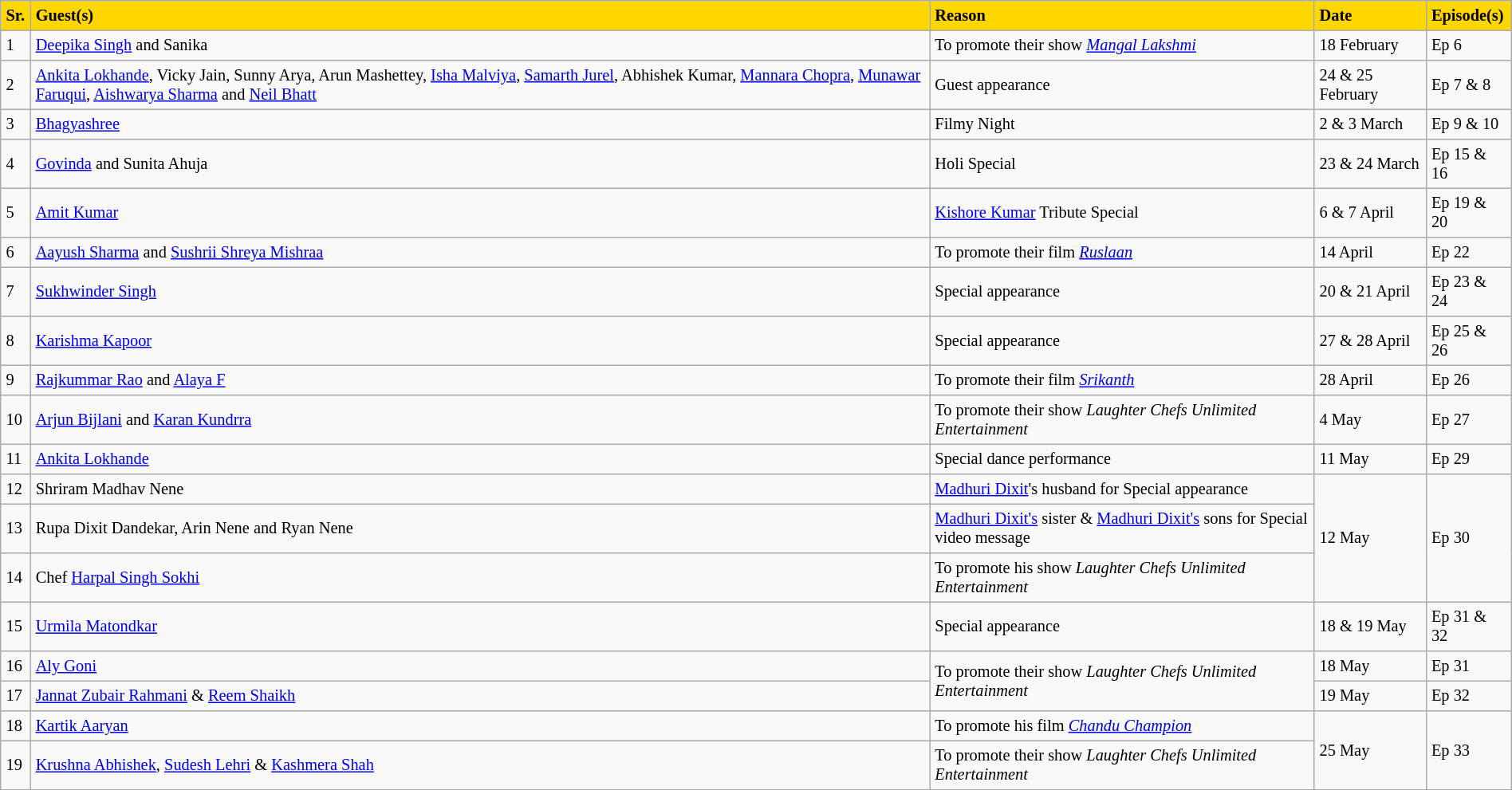<table border="2" cellpadding="4" cellspacing="0" style="margin: 1em 1em 1em 0;font-size:85%; background: #f9f9f9; border: 1px #aaa solid; border-collapse: collapse; width:100%;">
<tr>
<td Bgcolor=gold><strong>Sr.</strong></td>
<td Bgcolor=gold><strong>Guest(s)</strong></td>
<td Bgcolor=gold><strong>Reason</strong></td>
<td bgcolor="gold"><strong>Date</strong></td>
<td bgcolor="gold"><strong>Episode(s)</strong></td>
</tr>
<tr>
<td>1</td>
<td><a href='#'>Deepika Singh</a> and Sanika</td>
<td>To promote their show <em><a href='#'>Mangal Lakshmi</a></em></td>
<td>18 February</td>
<td>Ep 6</td>
</tr>
<tr>
<td>2</td>
<td><a href='#'>Ankita Lokhande</a>, Vicky Jain, Sunny Arya, Arun Mashettey, <a href='#'>Isha Malviya</a>, <a href='#'>Samarth Jurel</a>, Abhishek Kumar, <a href='#'>Mannara Chopra</a>, <a href='#'>Munawar Faruqui</a>, <a href='#'>Aishwarya Sharma</a> and <a href='#'>Neil Bhatt</a></td>
<td>Guest appearance</td>
<td>24 & 25 February</td>
<td>Ep 7 & 8</td>
</tr>
<tr>
<td>3</td>
<td><a href='#'>Bhagyashree</a></td>
<td>Filmy Night</td>
<td>2 & 3 March</td>
<td>Ep 9 & 10</td>
</tr>
<tr>
<td>4</td>
<td><a href='#'>Govinda</a> and Sunita Ahuja</td>
<td>Holi Special</td>
<td>23 & 24 March</td>
<td>Ep 15 & 16</td>
</tr>
<tr>
<td>5</td>
<td><a href='#'>Amit Kumar</a></td>
<td><a href='#'>Kishore Kumar</a> Tribute Special</td>
<td>6 & 7 April</td>
<td>Ep 19 & 20</td>
</tr>
<tr>
<td>6</td>
<td><a href='#'>Aayush Sharma</a> and <a href='#'>Sushrii Shreya Mishraa</a></td>
<td>To promote their film <em><a href='#'>Ruslaan</a></em></td>
<td>14 April</td>
<td>Ep 22</td>
</tr>
<tr>
<td>7</td>
<td><a href='#'>Sukhwinder Singh</a></td>
<td>Special appearance</td>
<td>20 & 21 April</td>
<td>Ep 23 & 24</td>
</tr>
<tr>
<td>8</td>
<td><a href='#'>Karishma Kapoor</a></td>
<td>Special appearance</td>
<td>27 & 28 April</td>
<td>Ep 25 & 26</td>
</tr>
<tr>
<td>9</td>
<td><a href='#'>Rajkummar Rao</a> and <a href='#'>Alaya F</a></td>
<td>To promote their film <em><a href='#'>Srikanth</a></em></td>
<td>28 April</td>
<td>Ep 26</td>
</tr>
<tr>
<td>10</td>
<td><a href='#'>Arjun Bijlani</a> and <a href='#'>Karan Kundrra</a></td>
<td>To promote their show <em>Laughter Chefs Unlimited Entertainment</em></td>
<td>4 May</td>
<td>Ep 27</td>
</tr>
<tr>
<td>11</td>
<td><a href='#'>Ankita Lokhande</a></td>
<td>Special dance performance</td>
<td>11 May</td>
<td>Ep 29</td>
</tr>
<tr>
<td>12</td>
<td>Shriram Madhav Nene</td>
<td><a href='#'>Madhuri Dixit</a>'s husband for Special appearance</td>
<td rowspan="3">12 May</td>
<td rowspan="3">Ep 30</td>
</tr>
<tr>
<td>13</td>
<td>Rupa Dixit Dandekar, Arin Nene and Ryan Nene</td>
<td><a href='#'>Madhuri Dixit's</a> sister & <a href='#'>Madhuri Dixit's</a> sons for Special video message</td>
</tr>
<tr>
<td>14</td>
<td>Chef <a href='#'>Harpal Singh Sokhi</a></td>
<td>To promote his show <em>Laughter Chefs Unlimited Entertainment</em></td>
</tr>
<tr>
<td>15</td>
<td><a href='#'>Urmila Matondkar</a></td>
<td>Special appearance</td>
<td>18 & 19 May</td>
<td>Ep 31 & 32</td>
</tr>
<tr>
<td>16</td>
<td><a href='#'>Aly Goni</a></td>
<td rowspan="2">To promote their show <em>Laughter Chefs Unlimited Entertainment</em></td>
<td>18 May</td>
<td>Ep 31</td>
</tr>
<tr>
<td>17</td>
<td><a href='#'>Jannat Zubair Rahmani</a> & <a href='#'>Reem Shaikh</a></td>
<td>19 May</td>
<td>Ep 32</td>
</tr>
<tr>
<td>18</td>
<td><a href='#'>Kartik Aaryan</a></td>
<td>To promote his film <em><a href='#'>Chandu Champion</a></em></td>
<td rowspan="2">25 May</td>
<td rowspan="2">Ep 33</td>
</tr>
<tr>
<td>19</td>
<td><a href='#'>Krushna Abhishek</a>, <a href='#'>Sudesh Lehri</a> & <a href='#'>Kashmera Shah</a></td>
<td>To promote their show <em>Laughter Chefs Unlimited Entertainment</em></td>
</tr>
</table>
